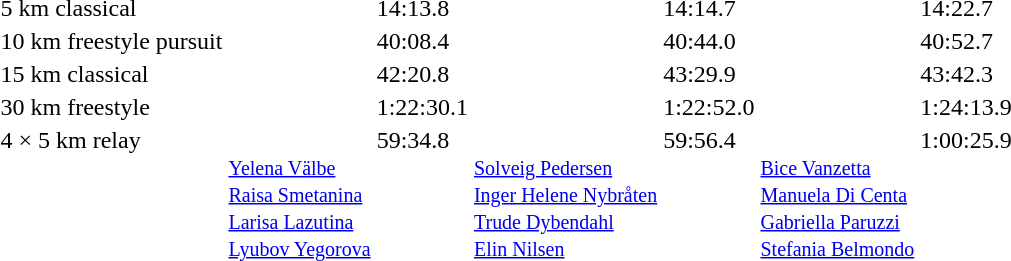<table>
<tr valign="top">
<td>5 km classical<br></td>
<td></td>
<td>14:13.8</td>
<td></td>
<td>14:14.7</td>
<td></td>
<td>14:22.7</td>
</tr>
<tr valign="top">
<td>10 km freestyle pursuit<br></td>
<td></td>
<td>40:08.4</td>
<td></td>
<td>40:44.0</td>
<td></td>
<td>40:52.7</td>
</tr>
<tr valign="top">
<td>15 km classical<br></td>
<td></td>
<td>42:20.8</td>
<td></td>
<td>43:29.9</td>
<td></td>
<td>43:42.3</td>
</tr>
<tr valign="top">
<td>30 km freestyle<br></td>
<td></td>
<td>1:22:30.1</td>
<td></td>
<td>1:22:52.0</td>
<td></td>
<td>1:24:13.9</td>
</tr>
<tr valign="top">
<td>4 × 5 km relay<br></td>
<td><br><small><a href='#'>Yelena Välbe</a><br><a href='#'>Raisa Smetanina</a><br><a href='#'>Larisa Lazutina</a><br><a href='#'>Lyubov Yegorova</a></small></td>
<td>59:34.8</td>
<td><br><small><a href='#'>Solveig Pedersen</a><br><a href='#'>Inger Helene Nybråten</a><br><a href='#'>Trude Dybendahl</a><br><a href='#'>Elin Nilsen</a></small></td>
<td>59:56.4</td>
<td><br><small><a href='#'>Bice Vanzetta</a><br><a href='#'>Manuela Di Centa</a><br><a href='#'>Gabriella Paruzzi</a><br><a href='#'>Stefania Belmondo</a></small></td>
<td>1:00:25.9</td>
</tr>
</table>
